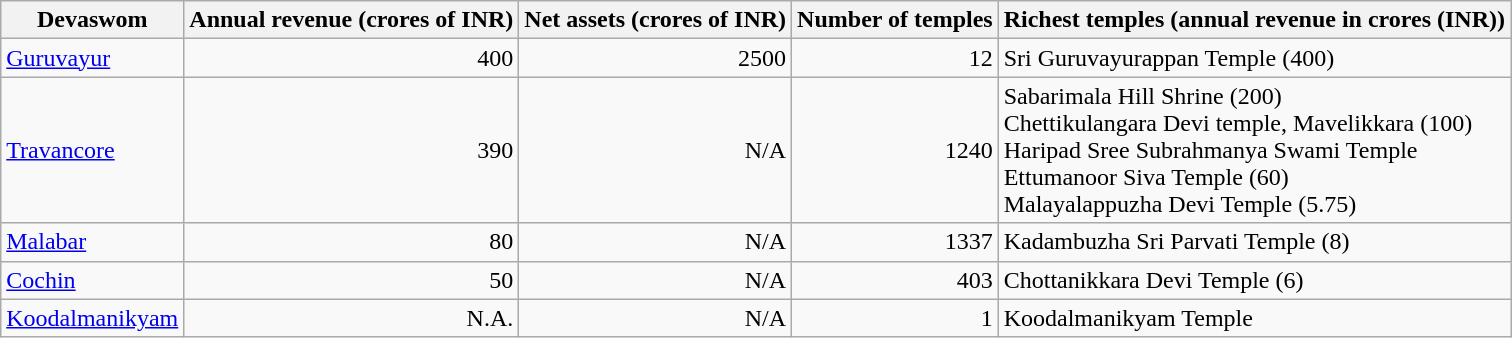<table class="wikitable sortable">
<tr>
<th>Devaswom</th>
<th>Annual revenue (crores of INR)</th>
<th>Net assets (crores of INR)</th>
<th>Number of temples</th>
<th>Richest temples (annual revenue in crores (INR))</th>
</tr>
<tr>
<td><a href='#'>Guruvayur</a></td>
<td align="right">400</td>
<td align="right">2500</td>
<td align="right">12</td>
<td>Sri Guruvayurappan Temple (400)</td>
</tr>
<tr>
<td><a href='#'>Travancore</a></td>
<td align="right">390</td>
<td align="right">N/A</td>
<td align="right">1240</td>
<td>Sabarimala Hill Shrine (200)<br>Chettikulangara Devi temple, Mavelikkara (100)<br>Haripad Sree Subrahmanya Swami Temple<br>Ettumanoor Siva Temple (60)<br>Malayalappuzha Devi Temple (5.75)</td>
</tr>
<tr>
<td><a href='#'>Malabar</a></td>
<td align="right">80</td>
<td align="right">N/A</td>
<td align="right">1337</td>
<td>Kadambuzha Sri Parvati Temple (8)</td>
</tr>
<tr>
<td><a href='#'>Cochin</a></td>
<td align="right">50</td>
<td align="right">N/A</td>
<td align="right">403</td>
<td>Chottanikkara Devi Temple (6)</td>
</tr>
<tr>
<td><a href='#'>Koodalmanikyam</a></td>
<td align="right">N.A.</td>
<td align="right">N/A</td>
<td align="right">1</td>
<td>Koodalmanikyam Temple</td>
</tr>
</table>
